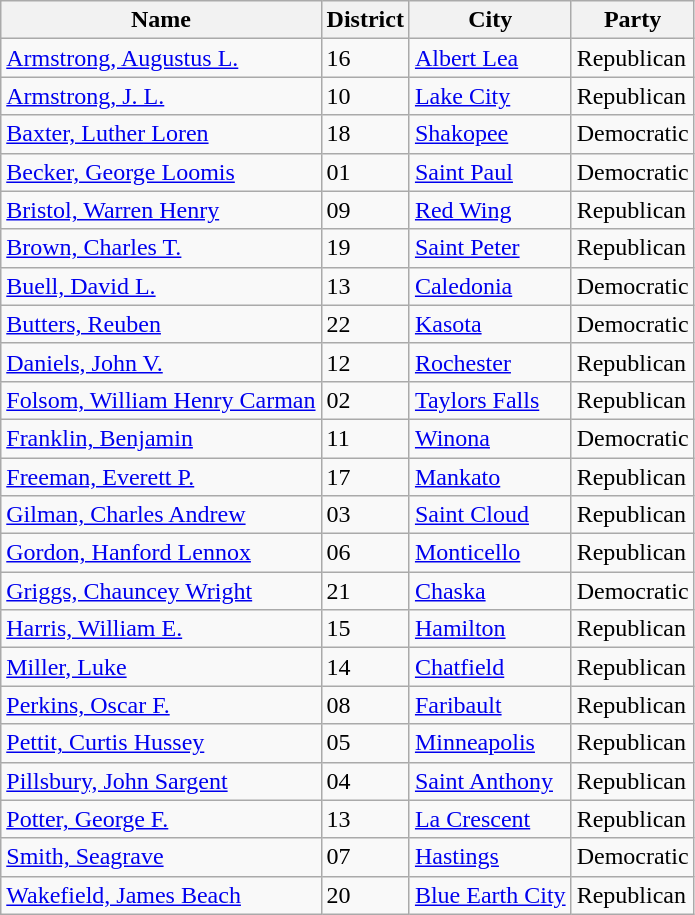<table class="wikitable sortable">
<tr>
<th>Name</th>
<th>District</th>
<th>City</th>
<th>Party</th>
</tr>
<tr>
<td><a href='#'>Armstrong, Augustus L.</a></td>
<td>16</td>
<td><a href='#'>Albert Lea</a></td>
<td>Republican</td>
</tr>
<tr>
<td><a href='#'>Armstrong, J. L.</a></td>
<td>10</td>
<td><a href='#'>Lake City</a></td>
<td>Republican</td>
</tr>
<tr>
<td><a href='#'>Baxter, Luther Loren</a></td>
<td>18</td>
<td><a href='#'>Shakopee</a></td>
<td>Democratic</td>
</tr>
<tr>
<td><a href='#'>Becker, George Loomis</a></td>
<td>01</td>
<td><a href='#'>Saint Paul</a></td>
<td>Democratic</td>
</tr>
<tr>
<td><a href='#'>Bristol, Warren Henry</a></td>
<td>09</td>
<td><a href='#'>Red Wing</a></td>
<td>Republican</td>
</tr>
<tr>
<td><a href='#'>Brown, Charles T.</a></td>
<td>19</td>
<td><a href='#'>Saint Peter</a></td>
<td>Republican</td>
</tr>
<tr>
<td><a href='#'>Buell, David L.</a></td>
<td>13</td>
<td><a href='#'>Caledonia</a></td>
<td>Democratic</td>
</tr>
<tr>
<td><a href='#'>Butters, Reuben</a></td>
<td>22</td>
<td><a href='#'>Kasota</a></td>
<td>Democratic</td>
</tr>
<tr>
<td><a href='#'>Daniels, John V.</a></td>
<td>12</td>
<td><a href='#'>Rochester</a></td>
<td>Republican</td>
</tr>
<tr>
<td><a href='#'>Folsom, William Henry Carman</a></td>
<td>02</td>
<td><a href='#'>Taylors Falls</a></td>
<td>Republican</td>
</tr>
<tr>
<td><a href='#'>Franklin, Benjamin</a></td>
<td>11</td>
<td><a href='#'>Winona</a></td>
<td>Democratic</td>
</tr>
<tr>
<td><a href='#'>Freeman, Everett P.</a></td>
<td>17</td>
<td><a href='#'>Mankato</a></td>
<td>Republican</td>
</tr>
<tr>
<td><a href='#'>Gilman, Charles Andrew</a></td>
<td>03</td>
<td><a href='#'>Saint Cloud</a></td>
<td>Republican</td>
</tr>
<tr>
<td><a href='#'>Gordon, Hanford Lennox</a></td>
<td>06</td>
<td><a href='#'>Monticello</a></td>
<td>Republican</td>
</tr>
<tr>
<td><a href='#'>Griggs, Chauncey Wright</a></td>
<td>21</td>
<td><a href='#'>Chaska</a></td>
<td>Democratic</td>
</tr>
<tr>
<td><a href='#'>Harris, William E.</a></td>
<td>15</td>
<td><a href='#'>Hamilton</a></td>
<td>Republican</td>
</tr>
<tr>
<td><a href='#'>Miller, Luke</a></td>
<td>14</td>
<td><a href='#'>Chatfield</a></td>
<td>Republican</td>
</tr>
<tr>
<td><a href='#'>Perkins, Oscar F.</a></td>
<td>08</td>
<td><a href='#'>Faribault</a></td>
<td>Republican</td>
</tr>
<tr>
<td><a href='#'>Pettit, Curtis Hussey</a></td>
<td>05</td>
<td><a href='#'>Minneapolis</a></td>
<td>Republican</td>
</tr>
<tr>
<td><a href='#'>Pillsbury, John Sargent</a></td>
<td>04</td>
<td><a href='#'>Saint Anthony</a></td>
<td>Republican</td>
</tr>
<tr>
<td><a href='#'>Potter, George F.</a></td>
<td>13</td>
<td><a href='#'>La Crescent</a></td>
<td>Republican</td>
</tr>
<tr>
<td><a href='#'>Smith, Seagrave</a></td>
<td>07</td>
<td><a href='#'>Hastings</a></td>
<td>Democratic</td>
</tr>
<tr>
<td><a href='#'>Wakefield, James Beach</a></td>
<td>20</td>
<td><a href='#'>Blue Earth City</a></td>
<td>Republican</td>
</tr>
</table>
